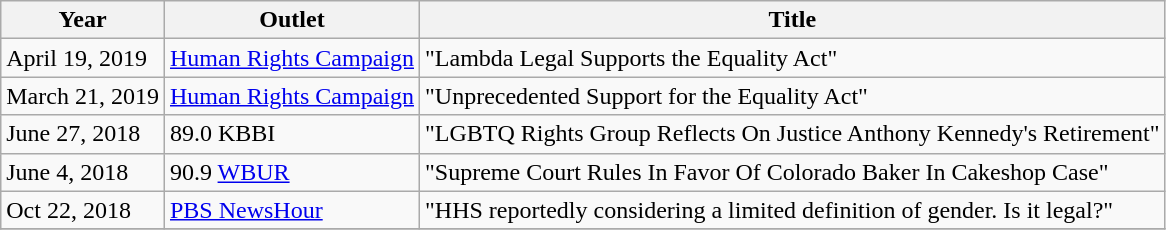<table class="wikitable">
<tr>
<th>Year</th>
<th>Outlet</th>
<th>Title</th>
</tr>
<tr>
<td>April 19, 2019</td>
<td><a href='#'>Human Rights Campaign</a></td>
<td>"Lambda Legal Supports the Equality Act"</td>
</tr>
<tr>
<td>March 21, 2019</td>
<td><a href='#'>Human Rights Campaign</a></td>
<td>"Unprecedented Support for the Equality Act"</td>
</tr>
<tr>
<td>June 27, 2018</td>
<td>89.0 KBBI</td>
<td>"LGBTQ Rights Group Reflects On Justice Anthony Kennedy's Retirement"</td>
</tr>
<tr>
<td>June 4, 2018</td>
<td>90.9 <a href='#'>WBUR</a></td>
<td>"Supreme Court Rules In Favor Of Colorado Baker In Cakeshop Case"</td>
</tr>
<tr>
<td>Oct 22, 2018</td>
<td><a href='#'>PBS NewsHour</a></td>
<td>"HHS reportedly considering a limited definition of gender. Is it legal?"</td>
</tr>
<tr>
</tr>
</table>
